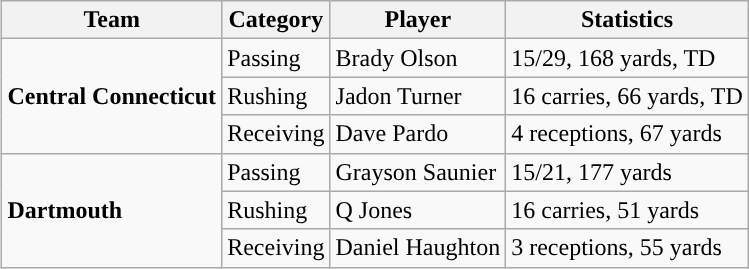<table class="wikitable" style="float: right;">
<tr>
<th>Team</th>
<th>Category</th>
<th>Player</th>
<th>Statistics</th>
</tr>
<tr>
<td rowspan=3><strong>Central Connecticut</strong></td>
<td>Passing</td>
<td>Brady Olson</td>
<td>15/29, 168 yards, TD</td>
</tr>
<tr>
<td>Rushing</td>
<td>Jadon Turner</td>
<td>16 carries, 66 yards, TD</td>
</tr>
<tr>
<td>Receiving</td>
<td>Dave Pardo</td>
<td>4 receptions, 67 yards</td>
</tr>
<tr>
<td rowspan=3><strong>Dartmouth</strong></td>
<td>Passing</td>
<td>Grayson Saunier</td>
<td>15/21, 177 yards</td>
</tr>
<tr>
<td>Rushing</td>
<td>Q Jones</td>
<td>16 carries, 51 yards</td>
</tr>
<tr>
<td>Receiving</td>
<td>Daniel Haughton</td>
<td>3 receptions, 55 yards</td>
</tr>
</table>
